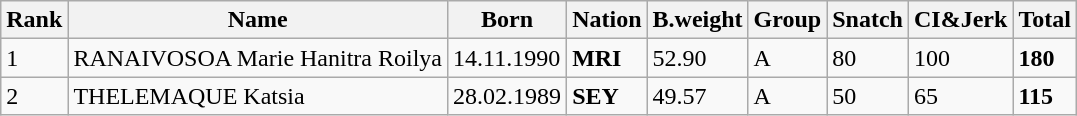<table class="wikitable">
<tr>
<th>Rank</th>
<th>Name</th>
<th>Born</th>
<th>Nation</th>
<th>B.weight</th>
<th>Group</th>
<th>Snatch</th>
<th>CI&Jerk</th>
<th>Total</th>
</tr>
<tr>
<td>1</td>
<td>RANAIVOSOA Marie Hanitra Roilya</td>
<td>14.11.1990</td>
<td><strong>MRI</strong></td>
<td>52.90</td>
<td>A</td>
<td>80</td>
<td>100</td>
<td><strong>180</strong></td>
</tr>
<tr>
<td>2</td>
<td>THELEMAQUE Katsia</td>
<td>28.02.1989</td>
<td><strong>SEY</strong></td>
<td>49.57</td>
<td>A</td>
<td>50</td>
<td>65</td>
<td><strong>115</strong></td>
</tr>
</table>
